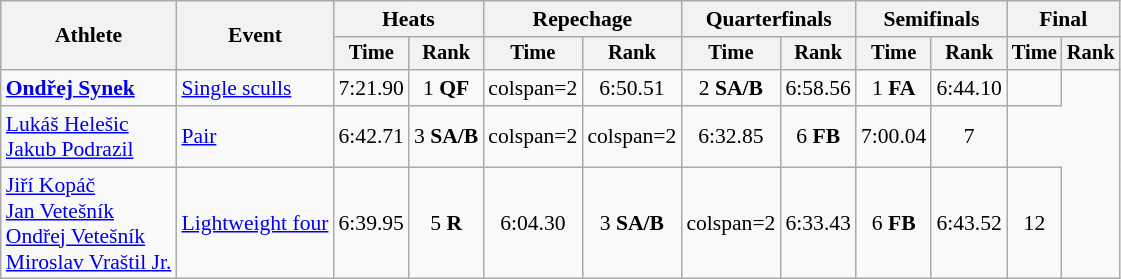<table class="wikitable" style="font-size:90%">
<tr>
<th rowspan="2">Athlete</th>
<th rowspan="2">Event</th>
<th colspan="2">Heats</th>
<th colspan="2">Repechage</th>
<th colspan="2">Quarterfinals</th>
<th colspan="2">Semifinals</th>
<th colspan="2">Final</th>
</tr>
<tr style="font-size:95%">
<th>Time</th>
<th>Rank</th>
<th>Time</th>
<th>Rank</th>
<th>Time</th>
<th>Rank</th>
<th>Time</th>
<th>Rank</th>
<th>Time</th>
<th>Rank</th>
</tr>
<tr align=center>
<td align=left><strong><a href='#'>Ondřej Synek</a></strong></td>
<td align=left><a href='#'>Single sculls</a></td>
<td>7:21.90</td>
<td>1 <strong>QF</strong></td>
<td>colspan=2 </td>
<td>6:50.51</td>
<td>2 <strong>SA/B</strong></td>
<td>6:58.56</td>
<td>1 <strong>FA</strong></td>
<td>6:44.10</td>
<td></td>
</tr>
<tr align=center>
<td align=left><a href='#'>Lukáš Helešic</a><br><a href='#'>Jakub Podrazil</a></td>
<td align=left><a href='#'>Pair</a></td>
<td>6:42.71</td>
<td>3 <strong>SA/B</strong></td>
<td>colspan=2 </td>
<td>colspan=2 </td>
<td>6:32.85</td>
<td>6 <strong>FB</strong></td>
<td>7:00.04</td>
<td>7</td>
</tr>
<tr align=center>
<td align=left><a href='#'>Jiří Kopáč</a><br><a href='#'>Jan Vetešník</a><br><a href='#'>Ondřej Vetešník</a><br><a href='#'>Miroslav Vraštil Jr.</a></td>
<td align=left><a href='#'>Lightweight four</a></td>
<td>6:39.95</td>
<td>5 <strong>R</strong></td>
<td>6:04.30</td>
<td>3 <strong>SA/B</strong></td>
<td>colspan=2 </td>
<td>6:33.43</td>
<td>6 <strong>FB</strong></td>
<td>6:43.52</td>
<td>12</td>
</tr>
</table>
